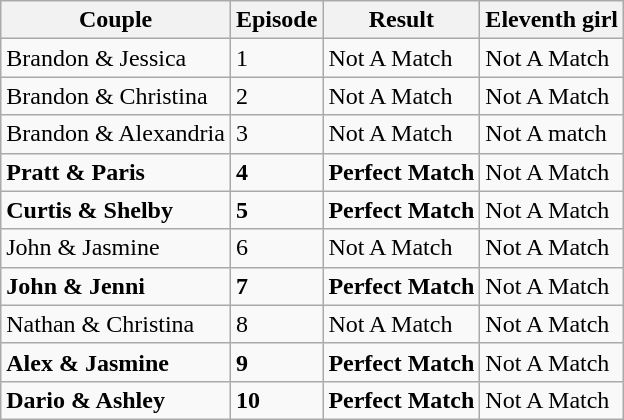<table class="wikitable">
<tr valign="bottom">
<th>Couple</th>
<th>Episode</th>
<th>Result</th>
<th>Eleventh girl</th>
</tr>
<tr>
<td nowrap>Brandon & Jessica</td>
<td>1</td>
<td nowrap>Not A Match</td>
<td>Not A Match</td>
</tr>
<tr>
<td nowrap>Brandon & Christina</td>
<td>2</td>
<td>Not A Match</td>
<td>Not A Match</td>
</tr>
<tr>
<td nowrap>Brandon & Alexandria</td>
<td>3</td>
<td>Not A Match</td>
<td>Not A match</td>
</tr>
<tr>
<td><strong>Pratt & Paris</strong></td>
<td><strong>4</strong></td>
<td><strong>Perfect Match</strong></td>
<td>Not A Match</td>
</tr>
<tr>
<td><strong>Curtis & Shelby</strong></td>
<td><strong>5</strong></td>
<td><strong>Perfect Match</strong></td>
<td>Not A Match</td>
</tr>
<tr>
<td>John & Jasmine</td>
<td>6</td>
<td nowrap>Not A Match</td>
<td>Not A Match</td>
</tr>
<tr>
<td><strong>John & Jenni</strong></td>
<td><strong>7</strong></td>
<td><strong>Perfect Match</strong></td>
<td nowrap>Not A Match</td>
</tr>
<tr>
<td>Nathan & Christina</td>
<td>8</td>
<td>Not A Match</td>
<td>Not A Match</td>
</tr>
<tr>
<td><strong>Alex & Jasmine</strong></td>
<td><strong>9</strong></td>
<td><strong>Perfect Match</strong></td>
<td nowrap>Not A Match</td>
</tr>
<tr>
<td><strong>Dario & Ashley</strong></td>
<td><strong>10</strong></td>
<td><strong>Perfect Match</strong></td>
<td nowrap>Not A Match</td>
</tr>
</table>
